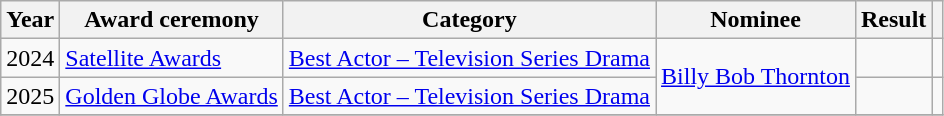<table class="wikitable plainrowheaders sortable">
<tr>
<th scope="col">Year</th>
<th scope="col">Award ceremony</th>
<th scope="col">Category</th>
<th scope="col">Nominee</th>
<th scope="col">Result</th>
<th scope="col" class="unsortable"></th>
</tr>
<tr>
<td>2024</td>
<td><a href='#'>Satellite Awards</a></td>
<td><a href='#'>Best Actor – Television Series Drama</a></td>
<td rowspan="2"><a href='#'>Billy Bob Thornton</a></td>
<td></td>
<td></td>
</tr>
<tr>
<td>2025</td>
<td><a href='#'>Golden Globe Awards</a></td>
<td><a href='#'>Best Actor – Television Series Drama</a></td>
<td></td>
<td></td>
</tr>
<tr>
</tr>
</table>
